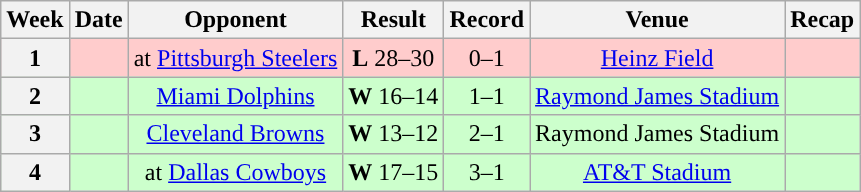<table class="wikitable" style="text-align:center">
<tr>
<th>Week</th>
<th>Date</th>
<th>Opponent</th>
<th>Result</th>
<th>Record</th>
<th>Venue</th>
<th>Recap</th>
</tr>
<tr style="background:#fcc">
<th>1</th>
<td></td>
<td>at <a href='#'>Pittsburgh Steelers</a></td>
<td><strong>L</strong> 28–30</td>
<td>0–1</td>
<td><a href='#'>Heinz Field</a></td>
<td></td>
</tr>
<tr style="background:#cfc">
<th>2</th>
<td></td>
<td><a href='#'>Miami Dolphins</a></td>
<td><strong>W</strong> 16–14</td>
<td>1–1</td>
<td><a href='#'>Raymond James Stadium</a></td>
<td></td>
</tr>
<tr style="background:#cfc">
<th>3</th>
<td></td>
<td><a href='#'>Cleveland Browns</a></td>
<td><strong>W</strong> 13–12</td>
<td>2–1</td>
<td>Raymond James Stadium</td>
<td></td>
</tr>
<tr style="background:#cfc">
<th>4</th>
<td></td>
<td>at <a href='#'>Dallas Cowboys</a></td>
<td><strong>W</strong> 17–15</td>
<td>3–1</td>
<td><a href='#'>AT&T Stadium</a></td>
<td></td>
</tr>
</table>
